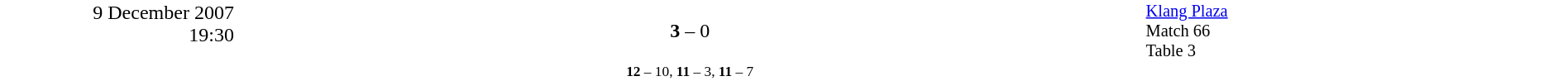<table style="width:100%; background:#ffffff;" cellspacing="0">
<tr>
<td rowspan="2" width="15%" style="text-align:right; vertical-align:top;">9 December 2007<br>19:30<br></td>
<td width="25%" style="text-align:right"><strong></strong></td>
<td width="8%" style="text-align:center"><strong>3</strong> – 0</td>
<td width="25%"></td>
<td width="27%" style="font-size:85%; vertical-align:top;"><a href='#'>Klang Plaza</a><br>Match 66<br>Table 3</td>
</tr>
<tr width="58%" style="font-size:85%;vertical-align:top;"|>
<td colspan="3" style="font-size:85%; text-align:center; vertical-align:top;"><strong>12</strong> – 10, <strong>11</strong> – 3, <strong>11</strong> – 7</td>
</tr>
</table>
